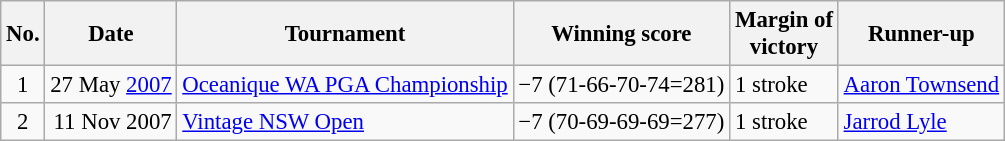<table class="wikitable" style="font-size:95%;">
<tr>
<th>No.</th>
<th>Date</th>
<th>Tournament</th>
<th>Winning score</th>
<th>Margin of<br>victory</th>
<th>Runner-up</th>
</tr>
<tr>
<td align=center>1</td>
<td align=right>27 May <a href='#'>2007</a></td>
<td><a href='#'>Oceanique WA PGA Championship</a></td>
<td>−7 (71-66-70-74=281)</td>
<td>1 stroke</td>
<td> <a href='#'>Aaron Townsend</a></td>
</tr>
<tr>
<td align=center>2</td>
<td align=right>11 Nov 2007</td>
<td><a href='#'>Vintage NSW Open</a></td>
<td>−7 (70-69-69-69=277)</td>
<td>1 stroke</td>
<td> <a href='#'>Jarrod Lyle</a></td>
</tr>
</table>
